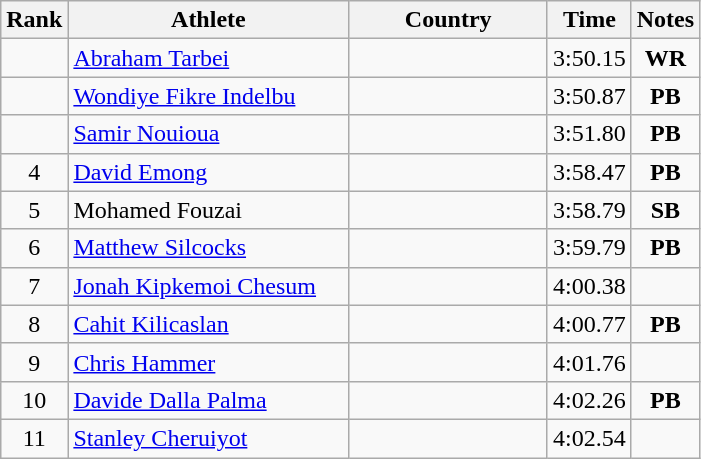<table class="wikitable sortable" style="text-align:center">
<tr>
<th>Rank</th>
<th style="width:180px">Athlete</th>
<th style="width:125px">Country</th>
<th>Time</th>
<th>Notes</th>
</tr>
<tr>
<td></td>
<td style="text-align:left;"><a href='#'>Abraham Tarbei</a></td>
<td style="text-align:left;"></td>
<td>3:50.15</td>
<td><strong>WR</strong></td>
</tr>
<tr>
<td></td>
<td style="text-align:left;"><a href='#'>Wondiye Fikre Indelbu</a></td>
<td style="text-align:left;"></td>
<td>3:50.87</td>
<td><strong>PB</strong></td>
</tr>
<tr>
<td></td>
<td style="text-align:left;"><a href='#'>Samir Nouioua</a></td>
<td style="text-align:left;"></td>
<td>3:51.80</td>
<td><strong>PB</strong></td>
</tr>
<tr>
<td>4</td>
<td style="text-align:left;"><a href='#'>David Emong</a></td>
<td style="text-align:left;"></td>
<td>3:58.47</td>
<td><strong>PB</strong></td>
</tr>
<tr>
<td>5</td>
<td style="text-align:left;">Mohamed Fouzai</td>
<td style="text-align:left;"></td>
<td>3:58.79</td>
<td><strong>SB</strong></td>
</tr>
<tr>
<td>6</td>
<td style="text-align:left;"><a href='#'>Matthew Silcocks</a></td>
<td style="text-align:left;"></td>
<td>3:59.79</td>
<td><strong>PB</strong></td>
</tr>
<tr>
<td>7</td>
<td style="text-align:left;"><a href='#'>Jonah Kipkemoi Chesum</a></td>
<td style="text-align:left;"></td>
<td>4:00.38</td>
<td></td>
</tr>
<tr>
<td>8</td>
<td style="text-align:left;"><a href='#'>Cahit Kilicaslan</a></td>
<td style="text-align:left;"></td>
<td>4:00.77</td>
<td><strong>PB</strong></td>
</tr>
<tr>
<td>9</td>
<td style="text-align:left;"><a href='#'>Chris Hammer</a></td>
<td style="text-align:left;"></td>
<td>4:01.76</td>
<td></td>
</tr>
<tr>
<td>10</td>
<td style="text-align:left;"><a href='#'>Davide Dalla Palma</a></td>
<td style="text-align:left;"></td>
<td>4:02.26</td>
<td><strong>PB</strong></td>
</tr>
<tr>
<td>11</td>
<td style="text-align:left;"><a href='#'>Stanley Cheruiyot</a></td>
<td style="text-align:left;"></td>
<td>4:02.54</td>
<td></td>
</tr>
</table>
